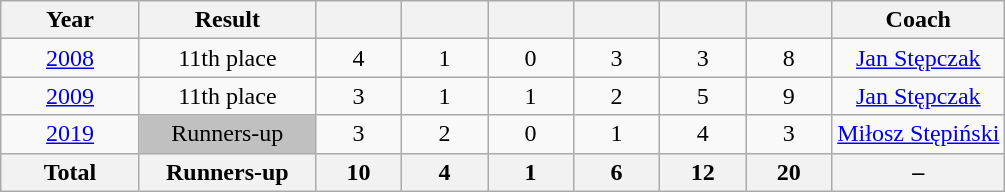<table class="wikitable" style="text-align:center; ">
<tr>
<th width=85>Year</th>
<th width=110>Result</th>
<th width=50></th>
<th width=50></th>
<th width=50></th>
<th width=50></th>
<th width=50></th>
<th width=50></th>
<th>Coach</th>
</tr>
<tr>
<td><a href='#'>2008</a></td>
<td>11th place</td>
<td>4</td>
<td>1</td>
<td>0</td>
<td>3</td>
<td>3</td>
<td>8</td>
<td><a href='#'>Jan Stępczak</a></td>
</tr>
<tr>
<td><a href='#'>2009</a></td>
<td>11th place</td>
<td>3</td>
<td>1</td>
<td>1</td>
<td>2</td>
<td>5</td>
<td>9</td>
<td><a href='#'>Jan Stępczak</a></td>
</tr>
<tr>
<td><a href='#'>2019</a></td>
<td style="background:silver;">Runners-up</td>
<td>3</td>
<td>2</td>
<td>0</td>
<td>1</td>
<td>4</td>
<td>3</td>
<td><a href='#'>Miłosz Stępiński</a></td>
</tr>
<tr>
<th>Total</th>
<th>Runners-up</th>
<th>10</th>
<th>4</th>
<th>1</th>
<th>6</th>
<th>12</th>
<th>20</th>
<th>–</th>
</tr>
</table>
